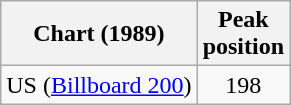<table class="wikitable sortable" border="1">
<tr>
<th>Chart (1989)</th>
<th>Peak<br>position</th>
</tr>
<tr>
<td>US (<a href='#'>Billboard 200</a>)</td>
<td style="text-align:center;">198</td>
</tr>
</table>
